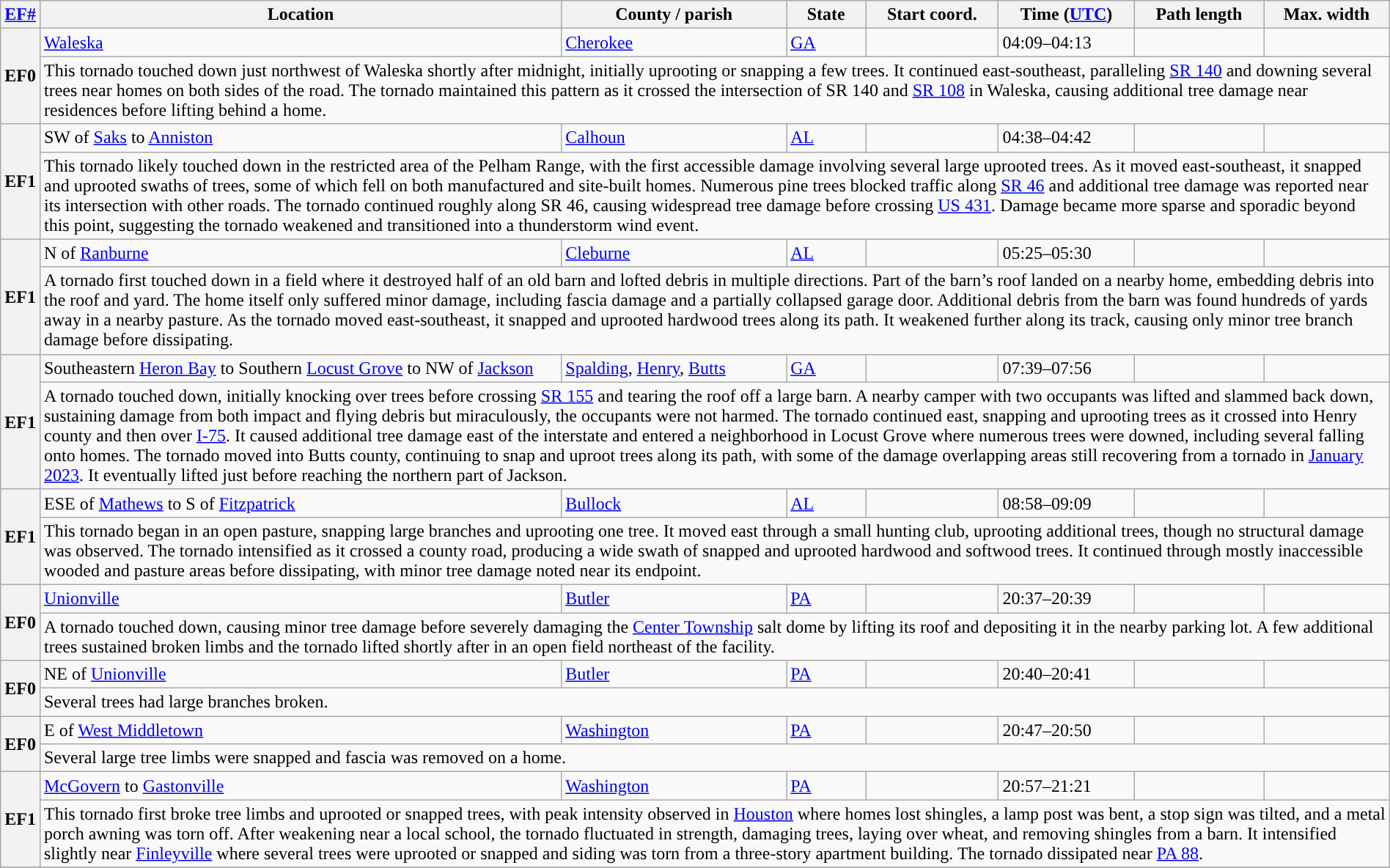<table class="wikitable sortable" style="width:100%;">
<tr>
<th scope="col" width="2%" align="center"><a href='#'>EF#</a></th>
<th scope="col" align="center" class="unsortable">Location</th>
<th scope="col" align="center" class="unsortable">County / parish</th>
<th scope="col" align="center">State</th>
<th scope="col" align="center">Start coord.</th>
<th scope="col" align="center">Time (<a href='#'>UTC</a>)</th>
<th scope="col" align="center">Path length</th>
<th scope="col" align="center">Max. width</th>
</tr>
<tr>
<th scope="row" rowspan="2" style="background-color:#">EF0</th>
<td><a href='#'>Waleska</a></td>
<td><a href='#'>Cherokee</a></td>
<td><a href='#'>GA</a></td>
<td></td>
<td>04:09–04:13</td>
<td></td>
<td></td>
</tr>
<tr class="expand-child">
<td colspan="7" border-bottom: 1px solid black;>This tornado touched down just northwest of Waleska shortly after midnight, initially uprooting or snapping a few trees. It continued east-southeast, paralleling <a href='#'>SR 140</a> and downing several trees near homes on both sides of the road. The tornado maintained this pattern as it crossed the intersection of SR 140 and <a href='#'>SR 108</a> in Waleska, causing additional tree damage near residences before lifting behind a home.</td>
</tr>
<tr>
<th scope="row" rowspan="2" style="background-color:#">EF1</th>
<td>SW of <a href='#'>Saks</a> to <a href='#'>Anniston</a></td>
<td><a href='#'>Calhoun</a></td>
<td><a href='#'>AL</a></td>
<td></td>
<td>04:38–04:42</td>
<td></td>
<td></td>
</tr>
<tr class="expand-child">
<td colspan="7" border-bottom: 1px solid black;>This tornado likely touched down in the restricted area of the Pelham Range, with the first accessible damage involving several large uprooted trees. As it moved east-southeast, it snapped and uprooted swaths of trees, some of which fell on both manufactured and site-built homes. Numerous pine trees blocked traffic along <a href='#'>SR 46</a> and additional tree damage was reported near its intersection with other roads. The tornado continued roughly along SR 46, causing widespread tree damage before crossing <a href='#'>US 431</a>. Damage became more sparse and sporadic beyond this point, suggesting the tornado weakened and transitioned into a thunderstorm wind event.</td>
</tr>
<tr>
<th scope="row" rowspan="2" style="background-color:#">EF1</th>
<td>N of <a href='#'>Ranburne</a></td>
<td><a href='#'>Cleburne</a></td>
<td><a href='#'>AL</a></td>
<td></td>
<td>05:25–05:30</td>
<td></td>
<td></td>
</tr>
<tr class="expand-child">
<td colspan="7" border-bottom: 1px solid black;>A tornado first touched down in a field where it destroyed half of an old barn and lofted debris in multiple directions. Part of the barn’s roof landed on a nearby home, embedding debris into the roof and yard. The home itself only suffered minor damage, including fascia damage and a partially collapsed garage door. Additional debris from the barn was found hundreds of yards away in a nearby pasture. As the tornado moved east-southeast, it snapped and uprooted hardwood trees along its path. It weakened further along its track, causing only minor tree branch damage before dissipating.</td>
</tr>
<tr>
<th scope="row" rowspan="2" style="background-color:#">EF1</th>
<td>Southeastern <a href='#'>Heron Bay</a> to Southern <a href='#'>Locust Grove</a> to NW of <a href='#'>Jackson</a></td>
<td><a href='#'>Spalding</a>, <a href='#'>Henry</a>, <a href='#'>Butts</a></td>
<td><a href='#'>GA</a></td>
<td></td>
<td>07:39–07:56</td>
<td></td>
<td></td>
</tr>
<tr class="expand-child">
<td colspan="7" border-bottom: 1px solid black;>A tornado touched down, initially knocking over trees before crossing <a href='#'>SR 155</a> and tearing the roof off a large barn. A nearby camper with two occupants was lifted and slammed back down, sustaining damage from both impact and flying debris but miraculously, the occupants were not harmed. The tornado continued east, snapping and uprooting trees as it crossed into Henry county and then over <a href='#'>I-75</a>. It caused additional tree damage east of the interstate and entered a neighborhood in Locust Grove where numerous trees were downed, including several falling onto homes. The tornado moved into Butts county, continuing to snap and uproot trees along its path, with some of the damage overlapping areas still recovering from a tornado in <a href='#'>January 2023</a>. It eventually lifted just before reaching the northern part of Jackson.</td>
</tr>
<tr>
<th scope="row" rowspan="2" style="background-color:#">EF1</th>
<td>ESE of <a href='#'>Mathews</a> to S of <a href='#'>Fitzpatrick</a></td>
<td><a href='#'>Bullock</a></td>
<td><a href='#'>AL</a></td>
<td></td>
<td>08:58–09:09</td>
<td></td>
<td></td>
</tr>
<tr class="expand-child">
<td colspan="7" border-bottom: 1px solid black;>This tornado began in an open pasture, snapping large branches and uprooting one tree. It moved east through a small hunting club, uprooting additional trees, though no structural damage was observed. The tornado intensified as it crossed a county road, producing a wide swath of snapped and uprooted hardwood and softwood trees. It continued through mostly inaccessible wooded and pasture areas before dissipating, with minor tree damage noted near its endpoint.</td>
</tr>
<tr>
<th scope="row" rowspan="2" style="background-color:#">EF0</th>
<td><a href='#'>Unionville</a></td>
<td><a href='#'>Butler</a></td>
<td><a href='#'>PA</a></td>
<td></td>
<td>20:37–20:39</td>
<td></td>
<td></td>
</tr>
<tr class="expand-child">
<td colspan="7" border-bottom: 1px solid black;>A tornado touched down, causing minor tree damage before severely damaging the <a href='#'>Center Township</a> salt dome by lifting its roof and depositing it in the nearby parking lot. A few additional trees sustained broken limbs and the tornado lifted shortly after in an open field northeast of the facility.</td>
</tr>
<tr>
<th scope="row" rowspan="2" style="background-color:#">EF0</th>
<td>NE of <a href='#'>Unionville</a></td>
<td><a href='#'>Butler</a></td>
<td><a href='#'>PA</a></td>
<td></td>
<td>20:40–20:41</td>
<td></td>
<td></td>
</tr>
<tr class="expand-child">
<td colspan="7" border-bottom: 1px solid black;>Several trees had large branches broken.</td>
</tr>
<tr>
<th scope="row" rowspan="2" style="background-color:#">EF0</th>
<td>E of <a href='#'>West Middletown</a></td>
<td><a href='#'>Washington</a></td>
<td><a href='#'>PA</a></td>
<td></td>
<td>20:47–20:50</td>
<td></td>
<td></td>
</tr>
<tr class="expand-child">
<td colspan="7" border-bottom: 1px solid black;>Several large tree limbs were snapped and fascia was removed on a home.</td>
</tr>
<tr>
<th scope="row" rowspan="2" style="background-color:#">EF1</th>
<td><a href='#'>McGovern</a> to <a href='#'>Gastonville</a></td>
<td><a href='#'>Washington</a></td>
<td><a href='#'>PA</a></td>
<td></td>
<td>20:57–21:21</td>
<td></td>
<td></td>
</tr>
<tr class="expand-child">
<td colspan="7" border-bottom: 1px solid black;>This tornado first broke tree limbs and uprooted or snapped trees, with peak intensity observed in <a href='#'>Houston</a> where homes lost shingles, a lamp post was bent, a stop sign was tilted, and a metal porch awning was torn off. After weakening near a local school, the tornado fluctuated in strength, damaging trees, laying over wheat, and removing shingles from a barn. It intensified slightly near <a href='#'>Finleyville</a> where several trees were uprooted or snapped and siding was torn from a three-story apartment building. The tornado dissipated near <a href='#'>PA 88</a>.</td>
</tr>
<tr>
</tr>
</table>
